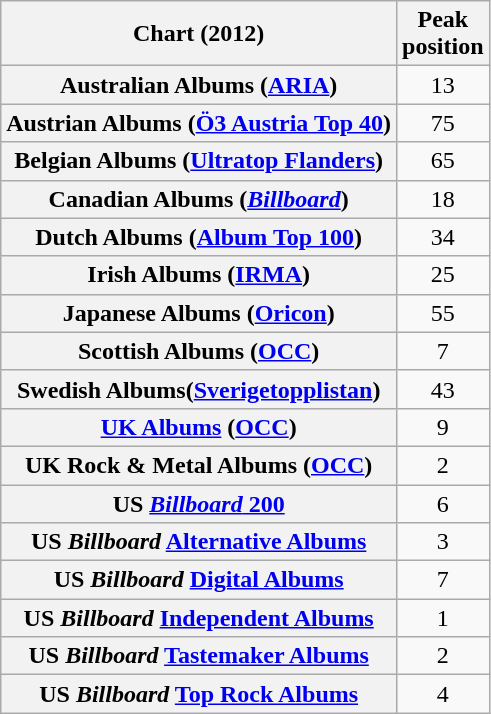<table class="wikitable sortable plainrowheaders" style="text-align:center">
<tr>
<th scope="col">Chart (2012)</th>
<th scope="col">Peak<br>position</th>
</tr>
<tr>
<th scope="row">Australian Albums (<a href='#'>ARIA</a>)</th>
<td style="text-align:center;">13</td>
</tr>
<tr>
<th scope="row">Austrian Albums (<a href='#'>Ö3 Austria Top 40</a>)</th>
<td style="text-align:center;">75</td>
</tr>
<tr>
<th scope="row">Belgian Albums (<a href='#'>Ultratop Flanders</a>)</th>
<td style="text-align:center;">65</td>
</tr>
<tr>
<th scope="row">Canadian Albums (<em><a href='#'>Billboard</a></em>)</th>
<td style="text-align:center;">18</td>
</tr>
<tr>
<th scope="row">Dutch Albums (<a href='#'>Album Top 100</a>)</th>
<td style="text-align:center;">34</td>
</tr>
<tr>
<th scope="row">Irish Albums (<a href='#'>IRMA</a>)</th>
<td style="text-align:center;">25</td>
</tr>
<tr>
<th scope="row">Japanese Albums (<a href='#'>Oricon</a>)</th>
<td style="text-align:center;">55</td>
</tr>
<tr>
<th scope="row">Scottish Albums (<a href='#'>OCC</a>)</th>
<td style="text-align:center;">7</td>
</tr>
<tr>
<th scope="row">Swedish Albums(<a href='#'>Sverigetopplistan</a>)</th>
<td style="text-align:center;">43</td>
</tr>
<tr>
<th scope="row"><a href='#'>UK Albums</a> (<a href='#'>OCC</a>)</th>
<td style="text-align:center;">9</td>
</tr>
<tr>
<th scope="row">UK Rock & Metal Albums (<a href='#'>OCC</a>)</th>
<td style="text-align:center;">2</td>
</tr>
<tr>
<th scope="row">US <a href='#'><em>Billboard</em> 200</a></th>
<td style="text-align:center;">6</td>
</tr>
<tr>
<th scope="row">US <em>Billboard</em> <a href='#'>Alternative Albums</a></th>
<td style="text-align:center;">3</td>
</tr>
<tr>
<th scope="row">US <em>Billboard</em> <a href='#'>Digital Albums</a></th>
<td style="text-align:center;">7</td>
</tr>
<tr>
<th scope="row">US <em>Billboard</em> <a href='#'>Independent Albums</a></th>
<td style="text-align:center;">1</td>
</tr>
<tr>
<th scope="row">US <em>Billboard</em> <a href='#'>Tastemaker Albums</a></th>
<td style="text-align:center;">2</td>
</tr>
<tr>
<th scope="row">US <em>Billboard</em> <a href='#'>Top Rock Albums</a></th>
<td style="text-align:center;">4</td>
</tr>
</table>
